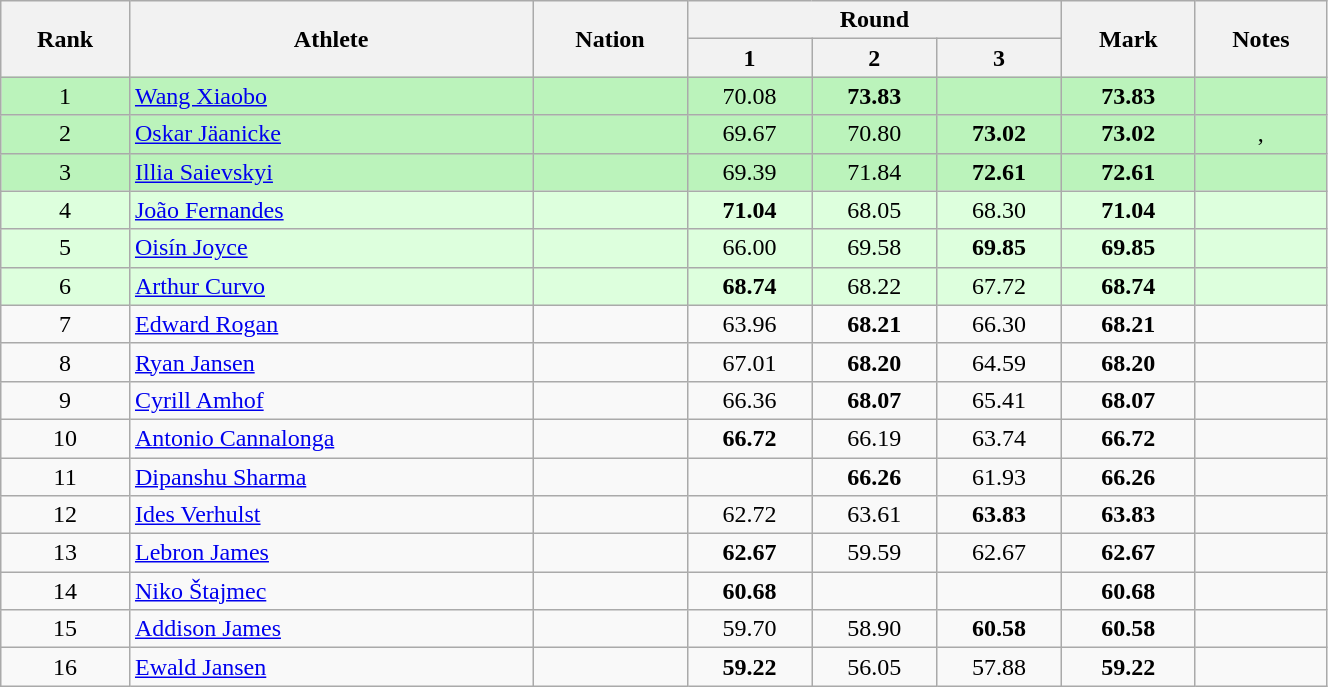<table class="wikitable sortable" style="text-align:center;width: 70%;">
<tr>
<th rowspan=2>Rank</th>
<th rowspan=2>Athlete</th>
<th rowspan=2>Nation</th>
<th colspan=3>Round</th>
<th rowspan=2>Mark</th>
<th rowspan=2>Notes</th>
</tr>
<tr>
<th>1</th>
<th>2</th>
<th>3</th>
</tr>
<tr bgcolor=bbf3bb>
<td>1</td>
<td align="left"><a href='#'>Wang Xiaobo</a></td>
<td align="left"></td>
<td>70.08</td>
<td><strong>73.83</strong></td>
<td></td>
<td><strong>73.83</strong></td>
<td></td>
</tr>
<tr bgcolor=bbf3bb>
<td>2</td>
<td align="left"><a href='#'>Oskar Jäanicke</a></td>
<td align="left"></td>
<td>69.67</td>
<td>70.80</td>
<td><strong>73.02</strong></td>
<td><strong>73.02</strong></td>
<td>, </td>
</tr>
<tr bgcolor=bbf3bb>
<td>3</td>
<td align="left"><a href='#'>Illia Saievskyi</a></td>
<td align="left"></td>
<td>69.39</td>
<td>71.84</td>
<td><strong>72.61</strong></td>
<td><strong>72.61</strong></td>
<td></td>
</tr>
<tr bgcolor=ddffdd>
<td>4</td>
<td align="left"><a href='#'>João Fernandes</a></td>
<td align="left"></td>
<td><strong>71.04</strong></td>
<td>68.05</td>
<td>68.30</td>
<td><strong>71.04</strong></td>
<td></td>
</tr>
<tr bgcolor=ddffdd>
<td>5</td>
<td align="left"><a href='#'>Oisín Joyce</a></td>
<td align="left"></td>
<td>66.00</td>
<td>69.58</td>
<td><strong>69.85</strong></td>
<td><strong>69.85</strong></td>
<td></td>
</tr>
<tr bgcolor=ddffdd>
<td>6</td>
<td align="left"><a href='#'>Arthur Curvo</a></td>
<td align="left"></td>
<td><strong>68.74</strong></td>
<td>68.22</td>
<td>67.72</td>
<td><strong>68.74</strong></td>
<td></td>
</tr>
<tr>
<td>7</td>
<td align="left"><a href='#'>Edward Rogan</a></td>
<td align="left"></td>
<td>63.96</td>
<td><strong>68.21</strong></td>
<td>66.30</td>
<td><strong>68.21</strong></td>
<td></td>
</tr>
<tr>
<td>8</td>
<td align="left"><a href='#'>Ryan Jansen</a></td>
<td align="left"></td>
<td>67.01</td>
<td><strong>68.20</strong></td>
<td>64.59</td>
<td><strong>68.20</strong></td>
<td></td>
</tr>
<tr>
<td>9</td>
<td align="left"><a href='#'>Cyrill Amhof</a></td>
<td align="left"></td>
<td>66.36</td>
<td><strong>68.07</strong></td>
<td>65.41</td>
<td><strong>68.07</strong></td>
<td></td>
</tr>
<tr>
<td>10</td>
<td align="left"><a href='#'>Antonio Cannalonga</a></td>
<td align="left"></td>
<td><strong>66.72</strong></td>
<td>66.19</td>
<td>63.74</td>
<td><strong>66.72</strong></td>
<td></td>
</tr>
<tr>
<td>11</td>
<td align="left"><a href='#'>Dipanshu Sharma</a></td>
<td align="left"></td>
<td></td>
<td><strong>66.26</strong></td>
<td>61.93</td>
<td><strong>66.26</strong></td>
<td></td>
</tr>
<tr>
<td>12</td>
<td align=left><a href='#'>Ides Verhulst</a></td>
<td align=left></td>
<td>62.72</td>
<td>63.61</td>
<td><strong>63.83</strong></td>
<td><strong>63.83</strong></td>
<td></td>
</tr>
<tr>
<td>13</td>
<td align="left"><a href='#'>Lebron James</a></td>
<td align="left"></td>
<td><strong>62.67</strong></td>
<td>59.59</td>
<td>62.67</td>
<td><strong>62.67</strong></td>
<td></td>
</tr>
<tr>
<td>14</td>
<td align="left"><a href='#'>Niko Štajmec</a></td>
<td align="left"></td>
<td><strong>60.68</strong></td>
<td></td>
<td></td>
<td><strong>60.68</strong></td>
<td></td>
</tr>
<tr>
<td>15</td>
<td align="left"><a href='#'>Addison James</a></td>
<td align="left"></td>
<td>59.70</td>
<td>58.90</td>
<td><strong>60.58</strong></td>
<td><strong>60.58</strong></td>
<td></td>
</tr>
<tr>
<td>16</td>
<td align=left><a href='#'>Ewald Jansen</a></td>
<td align=left></td>
<td><strong>59.22</strong></td>
<td>56.05</td>
<td>57.88</td>
<td><strong>59.22</strong></td>
<td></td>
</tr>
</table>
